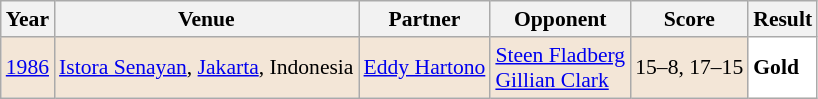<table class="sortable wikitable" style="font-size: 90%;">
<tr>
<th>Year</th>
<th>Venue</th>
<th>Partner</th>
<th>Opponent</th>
<th>Score</th>
<th>Result</th>
</tr>
<tr style="background:#F3E6D7">
<td align="center"><a href='#'>1986</a></td>
<td align="left"><a href='#'>Istora Senayan</a>, <a href='#'>Jakarta</a>, Indonesia</td>
<td align="left"> <a href='#'>Eddy Hartono</a></td>
<td align="left"> <a href='#'>Steen Fladberg</a><br> <a href='#'>Gillian Clark</a></td>
<td align="left">15–8, 17–15</td>
<td style="text-align:left; background:white"> <strong>Gold</strong></td>
</tr>
</table>
